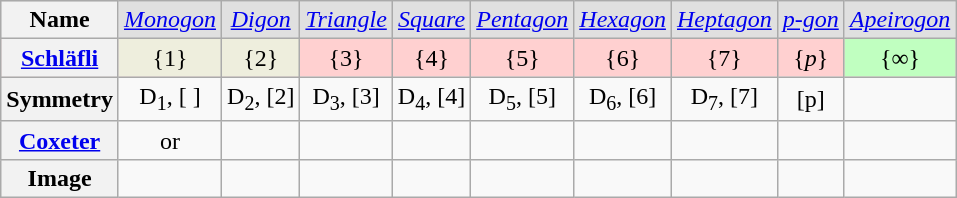<table class="wikitable" style="text-align:center;">
<tr bgcolor="#e0e0e0" valign="top">
<th>Name</th>
<td><em><a href='#'>Monogon</a></em></td>
<td><em><a href='#'>Digon</a></em></td>
<td><em><a href='#'>Triangle</a></em></td>
<td><em><a href='#'>Square</a></em></td>
<td><em><a href='#'>Pentagon</a></em></td>
<td><em><a href='#'>Hexagon</a></em></td>
<td><em><a href='#'>Heptagon</a></em></td>
<td><em><a href='#'>p-gon</a></em></td>
<td><em><a href='#'>Apeirogon</a></em></td>
</tr>
<tr bgcolor="#ffd0d0">
<th><a href='#'>Schläfli</a></th>
<td bgcolor="#eeeedd">{1}</td>
<td bgcolor="#eeeedd">{2}</td>
<td>{3}</td>
<td>{4}</td>
<td>{5}</td>
<td>{6}</td>
<td>{7}</td>
<td>{<em>p</em>}</td>
<td bgcolor="#c0ffc0">{∞}</td>
</tr>
<tr>
<th>Symmetry</th>
<td>D<sub>1</sub>, [ ]</td>
<td>D<sub>2</sub>, [2]</td>
<td>D<sub>3</sub>, [3]</td>
<td>D<sub>4</sub>, [4]</td>
<td>D<sub>5</sub>, [5]</td>
<td>D<sub>6</sub>, [6]</td>
<td>D<sub>7</sub>, [7]</td>
<td>[p]</td>
</tr>
<tr>
<th><a href='#'>Coxeter</a></th>
<td> or </td>
<td></td>
<td></td>
<td></td>
<td></td>
<td></td>
<td></td>
<td></td>
<td></td>
</tr>
<tr>
<th>Image</th>
<td></td>
<td></td>
<td></td>
<td></td>
<td></td>
<td></td>
<td></td>
<td></td>
<td></td>
</tr>
</table>
